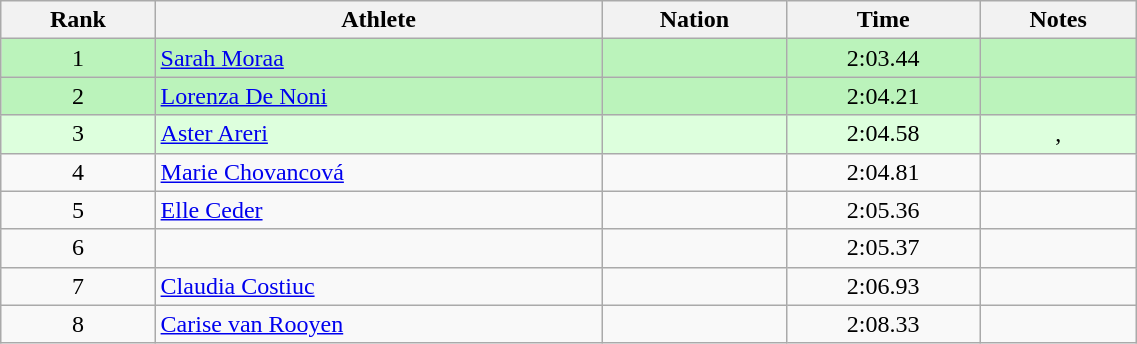<table class="wikitable sortable" style="text-align:center;width: 60%;">
<tr>
<th scope="col">Rank</th>
<th scope="col">Athlete</th>
<th scope="col">Nation</th>
<th scope="col">Time</th>
<th scope="col">Notes</th>
</tr>
<tr bgcolor=bbf3bb>
<td>1</td>
<td align=left><a href='#'>Sarah Moraa</a></td>
<td align=left></td>
<td>2:03.44</td>
<td></td>
</tr>
<tr bgcolor=bbf3bb>
<td>2</td>
<td align=left><a href='#'>Lorenza De Noni</a></td>
<td align=left></td>
<td>2:04.21</td>
<td></td>
</tr>
<tr bgcolor=ddffdd>
<td>3</td>
<td align=left><a href='#'>Aster Areri</a></td>
<td align=left></td>
<td>2:04.58</td>
<td>, </td>
</tr>
<tr>
<td>4</td>
<td align=left><a href='#'>Marie Chovancová</a></td>
<td align=left></td>
<td>2:04.81</td>
<td></td>
</tr>
<tr>
<td>5</td>
<td align=left><a href='#'>Elle Ceder</a></td>
<td align=left></td>
<td>2:05.36</td>
<td></td>
</tr>
<tr>
<td>6</td>
<td align=left></td>
<td align=left></td>
<td>2:05.37</td>
<td></td>
</tr>
<tr>
<td>7</td>
<td align=left><a href='#'>Claudia Costiuc</a></td>
<td align=left></td>
<td>2:06.93</td>
<td></td>
</tr>
<tr>
<td>8</td>
<td align=left><a href='#'>Carise van Rooyen</a></td>
<td align=left></td>
<td>2:08.33</td>
<td></td>
</tr>
</table>
